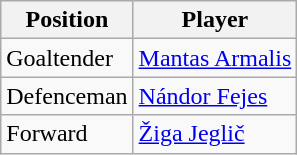<table class="wikitable">
<tr>
<th>Position</th>
<th>Player</th>
</tr>
<tr>
<td>Goaltender</td>
<td> <a href='#'>Mantas Armalis</a></td>
</tr>
<tr>
<td>Defenceman</td>
<td> <a href='#'>Nándor Fejes</a></td>
</tr>
<tr>
<td>Forward</td>
<td> <a href='#'>Žiga Jeglič</a></td>
</tr>
</table>
